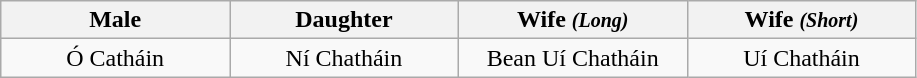<table class="wikitable" style="text-align:right">
<tr>
<th style="width:20%;">Male</th>
<th style="width:20%;">Daughter</th>
<th style="width:20%;">Wife <em><small>(Long)</small></em></th>
<th style="width:20%;">Wife <em><small>(Short)</small></em></th>
</tr>
<tr style="text-align:center;">
<td>Ó Catháin</td>
<td>Ní Chatháin</td>
<td>Bean Uí Chatháin</td>
<td>Uí Chatháin</td>
</tr>
</table>
